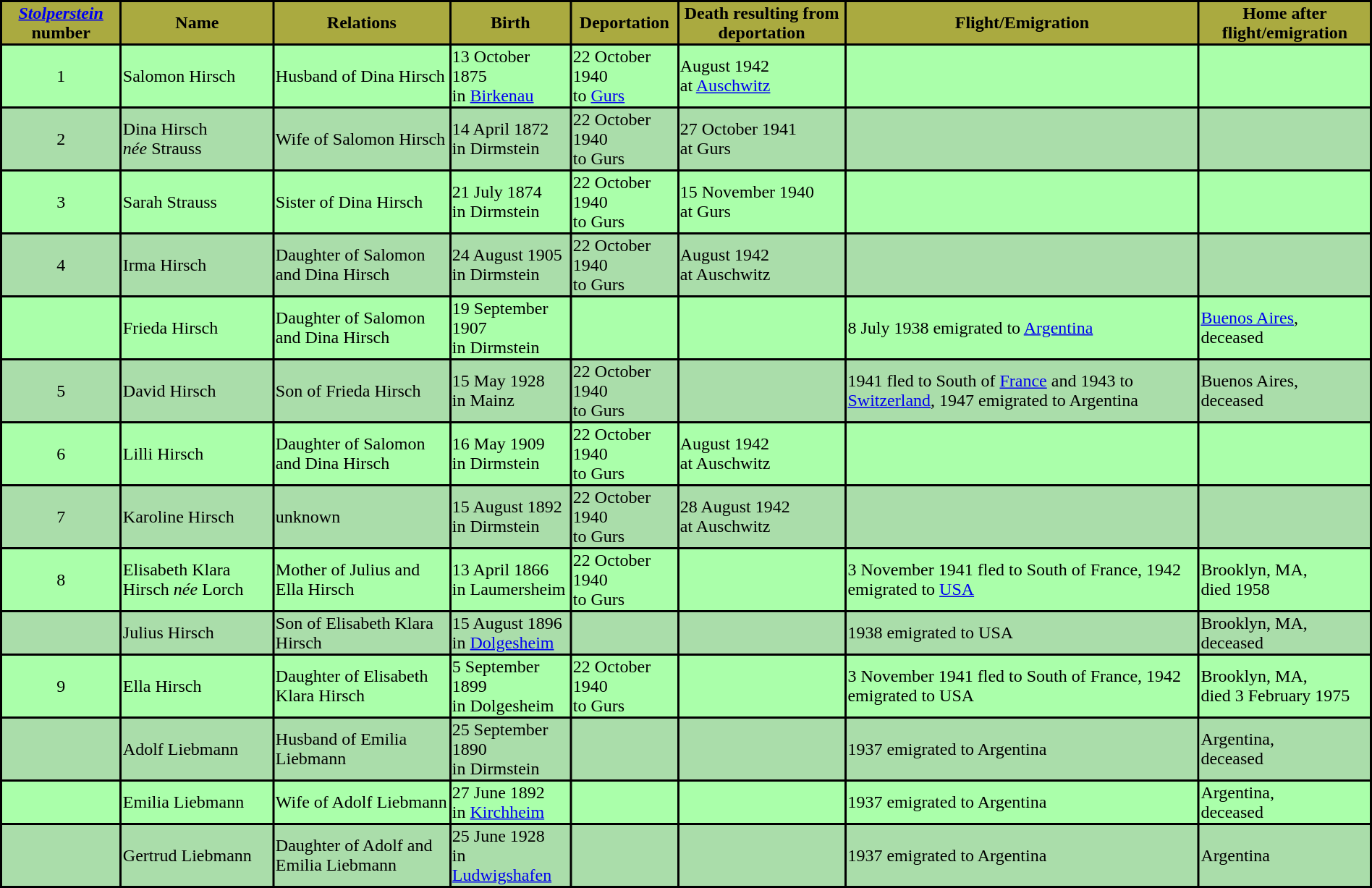<table style="background-color:black; color:black">
<tr style="background-color:#AAAA40;">
<th style="text-align:center;"><a href='#'><em>Stolperstein</em></a> number</th>
<th>Name</th>
<th>Relations</th>
<th>Birth</th>
<th>Deportation</th>
<th>Death resulting from deportation</th>
<th>Flight/Emigration</th>
<th>Home after flight/emigration</th>
</tr>
<tr style="background-color:#AAFFAA;">
<td style="text-align:center;">1</td>
<td>Salomon Hirsch</td>
<td>Husband of Dina Hirsch</td>
<td>13 October 1875<br>in <a href='#'>Birkenau</a></td>
<td>22 October 1940<br>to <a href='#'>Gurs</a></td>
<td>August 1942<br>at <a href='#'>Auschwitz</a></td>
<td></td>
<td></td>
</tr>
<tr style="background-color:#AADDAA;">
<td style="text-align:center;">2</td>
<td>Dina Hirsch<br><em>née</em> Strauss</td>
<td>Wife of Salomon Hirsch</td>
<td>14 April 1872<br>in Dirmstein</td>
<td>22 October 1940<br>to Gurs</td>
<td>27 October 1941<br>at Gurs</td>
<td></td>
<td></td>
</tr>
<tr style="background-color:#AAFFAA;">
<td style="text-align:center;">3</td>
<td>Sarah Strauss</td>
<td>Sister of Dina Hirsch</td>
<td>21 July 1874<br>in Dirmstein</td>
<td>22 October 1940<br>to Gurs</td>
<td>15 November 1940<br>at Gurs</td>
<td></td>
<td></td>
</tr>
<tr style="background-color:#AADDAA;">
<td style="text-align:center;">4</td>
<td>Irma Hirsch</td>
<td>Daughter of Salomon and Dina Hirsch</td>
<td>24 August 1905<br>in Dirmstein</td>
<td>22 October 1940<br>to Gurs</td>
<td>August 1942<br>at Auschwitz</td>
<td></td>
<td></td>
</tr>
<tr style="background-color:#AAFFAA;">
<td></td>
<td>Frieda Hirsch</td>
<td>Daughter of Salomon and Dina Hirsch</td>
<td>19 September 1907<br>in Dirmstein</td>
<td></td>
<td></td>
<td>8 July 1938 emigrated to <a href='#'>Argentina</a></td>
<td><a href='#'>Buenos Aires</a>,<br>deceased</td>
</tr>
<tr style="background-color:#AADDAA;">
<td style="text-align:center;">5</td>
<td>David Hirsch</td>
<td>Son of Frieda Hirsch</td>
<td>15 May 1928<br>in Mainz</td>
<td>22 October 1940<br>to Gurs</td>
<td></td>
<td>1941 fled to South of <a href='#'>France</a> and 1943 to <a href='#'>Switzerland</a>, 1947 emigrated to Argentina</td>
<td>Buenos Aires,<br>deceased</td>
</tr>
<tr style="background-color:#AAFFAA;">
<td style="text-align:center;">6</td>
<td>Lilli Hirsch</td>
<td>Daughter of Salomon and Dina Hirsch</td>
<td>16 May 1909<br>in Dirmstein</td>
<td>22 October 1940<br>to Gurs</td>
<td>August 1942<br>at Auschwitz</td>
<td></td>
<td></td>
</tr>
<tr style="background-color:#AADDAA;">
<td style="text-align:center;">7</td>
<td>Karoline Hirsch</td>
<td>unknown</td>
<td>15 August 1892<br>in Dirmstein</td>
<td>22 October 1940<br>to Gurs</td>
<td>28 August 1942<br>at Auschwitz</td>
<td></td>
<td></td>
</tr>
<tr style="background-color:#AAFFAA;">
<td style="text-align:center;">8</td>
<td>Elisabeth Klara Hirsch <em>née</em> Lorch</td>
<td>Mother of Julius and Ella Hirsch</td>
<td>13 April 1866<br>in Laumersheim</td>
<td>22 October 1940<br>to Gurs</td>
<td></td>
<td>3 November 1941 fled to South of France, 1942 emigrated to <a href='#'>USA</a></td>
<td>Brooklyn, MA,<br>died 1958</td>
</tr>
<tr style="background-color:#AADDAA;">
<td></td>
<td>Julius Hirsch</td>
<td>Son of Elisabeth Klara Hirsch</td>
<td>15 August 1896<br>in <a href='#'>Dolgesheim</a></td>
<td></td>
<td></td>
<td>1938 emigrated to USA</td>
<td>Brooklyn, MA,<br>deceased</td>
</tr>
<tr style="background-color:#AAFFAA;">
<td style="text-align:center;">9</td>
<td>Ella Hirsch</td>
<td>Daughter of Elisabeth Klara Hirsch</td>
<td>5 September 1899<br>in Dolgesheim</td>
<td>22 October 1940<br>to Gurs</td>
<td></td>
<td>3 November 1941 fled to South of France, 1942 emigrated to USA</td>
<td>Brooklyn, MA,<br>died 3 February 1975</td>
</tr>
<tr style="background-color:#AADDAA;">
<td></td>
<td>Adolf Liebmann</td>
<td>Husband of Emilia Liebmann</td>
<td>25 September 1890<br>in Dirmstein</td>
<td></td>
<td></td>
<td>1937 emigrated to Argentina</td>
<td bgcolor="aaddaa">Argentina,<br>deceased</td>
</tr>
<tr style="background-color:#AAFFAA;">
<td></td>
<td>Emilia Liebmann</td>
<td>Wife of Adolf Liebmann</td>
<td>27 June 1892<br>in <a href='#'>Kirchheim</a></td>
<td></td>
<td></td>
<td>1937 emigrated to Argentina</td>
<td>Argentina,<br>deceased</td>
</tr>
<tr style="background-color:#AADDAA;">
<td></td>
<td>Gertrud Liebmann</td>
<td>Daughter of Adolf and Emilia Liebmann</td>
<td>25 June 1928<br>in <a href='#'>Ludwigshafen</a></td>
<td></td>
<td></td>
<td>1937 emigrated to Argentina</td>
<td>Argentina</td>
</tr>
</table>
